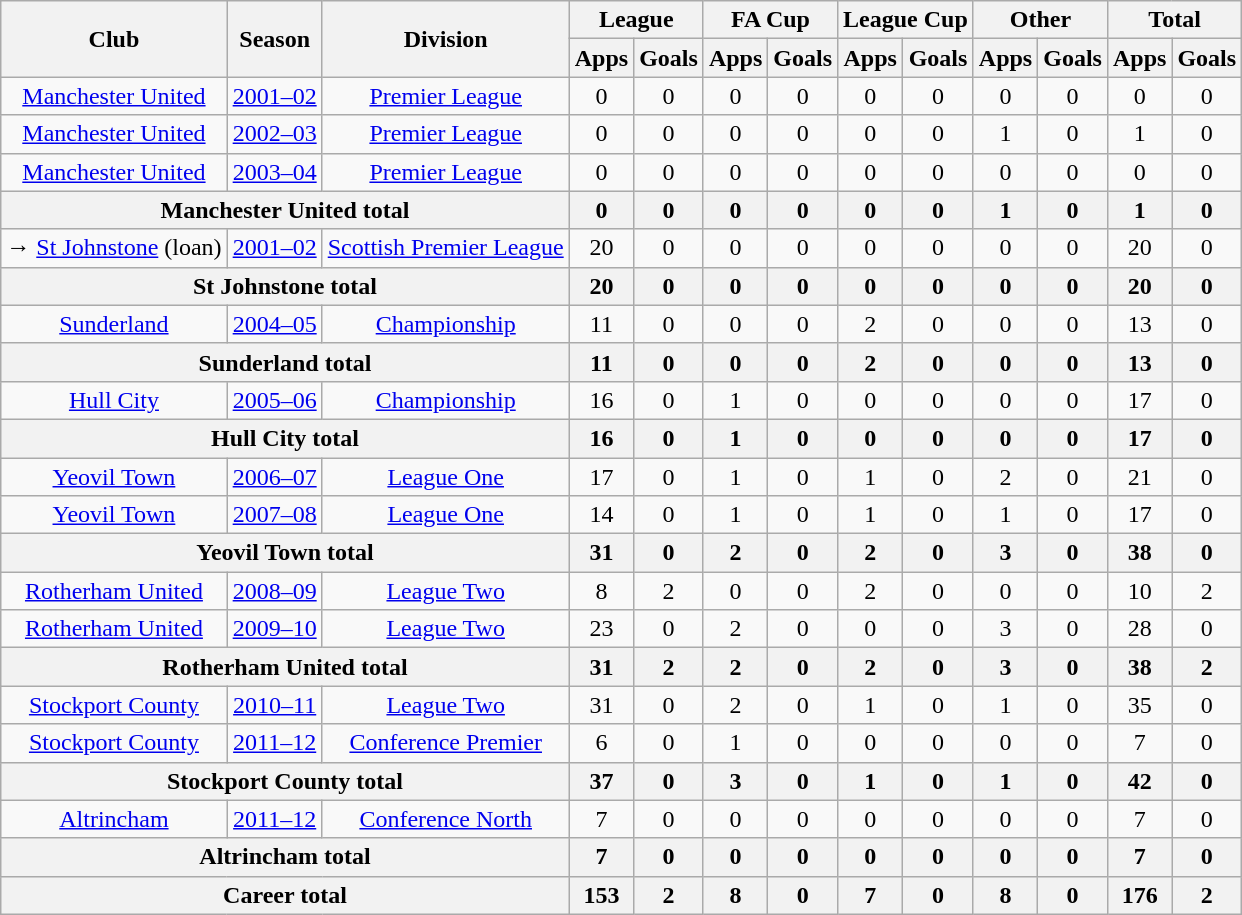<table class="wikitable" style="text-align:center;">
<tr>
<th rowspan="2">Club</th>
<th rowspan="2">Season</th>
<th rowspan="2">Division</th>
<th colspan="2">League</th>
<th colspan="2">FA Cup</th>
<th colspan="2">League Cup</th>
<th colspan="2">Other</th>
<th colspan="2">Total</th>
</tr>
<tr>
<th>Apps</th>
<th>Goals</th>
<th>Apps</th>
<th>Goals</th>
<th>Apps</th>
<th>Goals</th>
<th>Apps</th>
<th>Goals</th>
<th>Apps</th>
<th>Goals</th>
</tr>
<tr>
<td><a href='#'>Manchester United</a></td>
<td><a href='#'>2001–02</a></td>
<td><a href='#'>Premier League</a></td>
<td>0</td>
<td>0</td>
<td>0</td>
<td>0</td>
<td>0</td>
<td>0</td>
<td>0</td>
<td>0</td>
<td>0</td>
<td>0</td>
</tr>
<tr>
<td><a href='#'>Manchester United</a></td>
<td><a href='#'>2002–03</a></td>
<td><a href='#'>Premier League</a></td>
<td>0</td>
<td>0</td>
<td>0</td>
<td>0</td>
<td>0</td>
<td>0</td>
<td>1</td>
<td>0</td>
<td>1</td>
<td>0</td>
</tr>
<tr>
<td><a href='#'>Manchester United</a></td>
<td><a href='#'>2003–04</a></td>
<td><a href='#'>Premier League</a></td>
<td>0</td>
<td>0</td>
<td>0</td>
<td>0</td>
<td>0</td>
<td>0</td>
<td>0</td>
<td>0</td>
<td>0</td>
<td>0</td>
</tr>
<tr>
<th colspan="3">Manchester United total</th>
<th>0</th>
<th>0</th>
<th>0</th>
<th>0</th>
<th>0</th>
<th>0</th>
<th>1</th>
<th>0</th>
<th>1</th>
<th>0</th>
</tr>
<tr>
<td>→ <a href='#'>St Johnstone</a> (loan)</td>
<td><a href='#'>2001–02</a></td>
<td><a href='#'>Scottish Premier League</a></td>
<td>20</td>
<td>0</td>
<td>0</td>
<td>0</td>
<td>0</td>
<td>0</td>
<td>0</td>
<td>0</td>
<td>20</td>
<td>0</td>
</tr>
<tr>
<th colspan="3">St Johnstone total</th>
<th>20</th>
<th>0</th>
<th>0</th>
<th>0</th>
<th>0</th>
<th>0</th>
<th>0</th>
<th>0</th>
<th>20</th>
<th>0</th>
</tr>
<tr>
<td><a href='#'>Sunderland</a></td>
<td><a href='#'>2004–05</a></td>
<td><a href='#'>Championship</a></td>
<td>11</td>
<td>0</td>
<td>0</td>
<td>0</td>
<td>2</td>
<td>0</td>
<td>0</td>
<td>0</td>
<td>13</td>
<td>0</td>
</tr>
<tr>
<th colspan="3">Sunderland total</th>
<th>11</th>
<th>0</th>
<th>0</th>
<th>0</th>
<th>2</th>
<th>0</th>
<th>0</th>
<th>0</th>
<th>13</th>
<th>0</th>
</tr>
<tr>
<td><a href='#'>Hull City</a></td>
<td><a href='#'>2005–06</a></td>
<td><a href='#'>Championship</a></td>
<td>16</td>
<td>0</td>
<td>1</td>
<td>0</td>
<td>0</td>
<td>0</td>
<td>0</td>
<td>0</td>
<td>17</td>
<td>0</td>
</tr>
<tr>
<th colspan="3">Hull City total</th>
<th>16</th>
<th>0</th>
<th>1</th>
<th>0</th>
<th>0</th>
<th>0</th>
<th>0</th>
<th>0</th>
<th>17</th>
<th>0</th>
</tr>
<tr>
<td><a href='#'>Yeovil Town</a></td>
<td><a href='#'>2006–07</a></td>
<td><a href='#'>League One</a></td>
<td>17</td>
<td>0</td>
<td>1</td>
<td>0</td>
<td>1</td>
<td>0</td>
<td>2</td>
<td>0</td>
<td>21</td>
<td>0</td>
</tr>
<tr>
<td><a href='#'>Yeovil Town</a></td>
<td><a href='#'>2007–08</a></td>
<td><a href='#'>League One</a></td>
<td>14</td>
<td>0</td>
<td>1</td>
<td>0</td>
<td>1</td>
<td>0</td>
<td>1</td>
<td>0</td>
<td>17</td>
<td>0</td>
</tr>
<tr>
<th colspan="3">Yeovil Town total</th>
<th>31</th>
<th>0</th>
<th>2</th>
<th>0</th>
<th>2</th>
<th>0</th>
<th>3</th>
<th>0</th>
<th>38</th>
<th>0</th>
</tr>
<tr>
<td><a href='#'>Rotherham United</a></td>
<td><a href='#'>2008–09</a></td>
<td><a href='#'>League Two</a></td>
<td>8</td>
<td>2</td>
<td>0</td>
<td>0</td>
<td>2</td>
<td>0</td>
<td>0</td>
<td>0</td>
<td>10</td>
<td>2</td>
</tr>
<tr>
<td><a href='#'>Rotherham United</a></td>
<td><a href='#'>2009–10</a></td>
<td><a href='#'>League Two</a></td>
<td>23</td>
<td>0</td>
<td>2</td>
<td>0</td>
<td>0</td>
<td>0</td>
<td>3</td>
<td>0</td>
<td>28</td>
<td>0</td>
</tr>
<tr>
<th colspan="3">Rotherham United total</th>
<th>31</th>
<th>2</th>
<th>2</th>
<th>0</th>
<th>2</th>
<th>0</th>
<th>3</th>
<th>0</th>
<th>38</th>
<th>2</th>
</tr>
<tr>
<td><a href='#'>Stockport County</a></td>
<td><a href='#'>2010–11</a></td>
<td><a href='#'>League Two</a></td>
<td>31</td>
<td>0</td>
<td>2</td>
<td>0</td>
<td>1</td>
<td>0</td>
<td>1</td>
<td>0</td>
<td>35</td>
<td>0</td>
</tr>
<tr>
<td><a href='#'>Stockport County</a></td>
<td><a href='#'>2011–12</a></td>
<td><a href='#'>Conference Premier</a></td>
<td>6</td>
<td>0</td>
<td>1</td>
<td>0</td>
<td>0</td>
<td>0</td>
<td>0</td>
<td>0</td>
<td>7</td>
<td>0</td>
</tr>
<tr>
<th colspan="3">Stockport County total</th>
<th>37</th>
<th>0</th>
<th>3</th>
<th>0</th>
<th>1</th>
<th>0</th>
<th>1</th>
<th>0</th>
<th>42</th>
<th>0</th>
</tr>
<tr>
<td><a href='#'>Altrincham</a></td>
<td><a href='#'>2011–12</a></td>
<td><a href='#'>Conference North</a></td>
<td>7</td>
<td>0</td>
<td>0</td>
<td>0</td>
<td>0</td>
<td>0</td>
<td>0</td>
<td>0</td>
<td>7</td>
<td>0</td>
</tr>
<tr>
<th colspan="3">Altrincham total</th>
<th>7</th>
<th>0</th>
<th>0</th>
<th>0</th>
<th>0</th>
<th>0</th>
<th>0</th>
<th>0</th>
<th>7</th>
<th>0</th>
</tr>
<tr>
<th colspan="3">Career total</th>
<th>153</th>
<th>2</th>
<th>8</th>
<th>0</th>
<th>7</th>
<th>0</th>
<th>8</th>
<th>0</th>
<th>176</th>
<th>2</th>
</tr>
</table>
